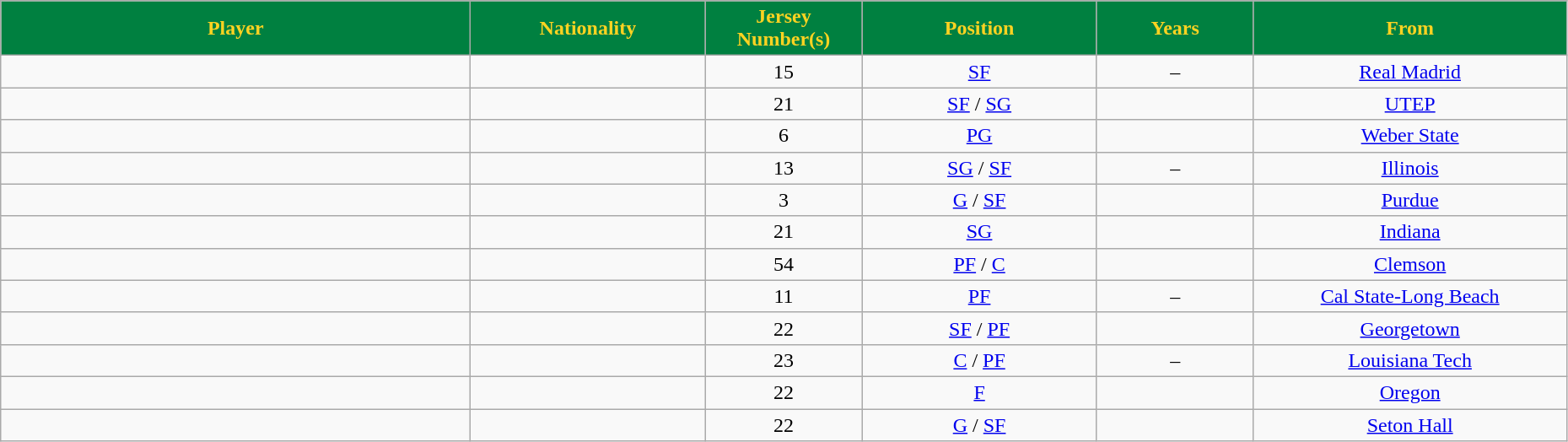<table class="wikitable" style="text-align:center" width="98%">
<tr>
<th style="background:#008040;color:#FFD321;" width="30%">Player</th>
<th style="background:#008040;color:#FFD321;" width="15%">Nationality</th>
<th style="background:#008040;color:#FFD321;" width="10%">Jersey Number(s)</th>
<th style="background:#008040;color:#FFD321;" width="15%">Position</th>
<th style="background:#008040;color:#FFD321;" width="10%">Years</th>
<th style="background:#008040;color:#FFD321;" width="20%">From</th>
</tr>
<tr>
<td></td>
<td></td>
<td>15</td>
<td><a href='#'>SF</a></td>
<td>–</td>
<td><a href='#'>Real Madrid</a></td>
</tr>
<tr>
<td></td>
<td></td>
<td>21</td>
<td><a href='#'>SF</a> / <a href='#'>SG</a></td>
<td></td>
<td><a href='#'>UTEP</a></td>
</tr>
<tr>
<td></td>
<td></td>
<td>6</td>
<td><a href='#'>PG</a></td>
<td></td>
<td><a href='#'>Weber State</a></td>
</tr>
<tr>
<td></td>
<td></td>
<td>13</td>
<td><a href='#'>SG</a> / <a href='#'>SF</a></td>
<td>–</td>
<td><a href='#'>Illinois</a></td>
</tr>
<tr>
<td></td>
<td></td>
<td>3</td>
<td><a href='#'>G</a> / <a href='#'>SF</a></td>
<td></td>
<td><a href='#'>Purdue</a></td>
</tr>
<tr>
<td></td>
<td></td>
<td>21</td>
<td><a href='#'>SG</a></td>
<td></td>
<td><a href='#'>Indiana</a></td>
</tr>
<tr>
<td></td>
<td></td>
<td>54</td>
<td><a href='#'>PF</a> / <a href='#'>C</a></td>
<td></td>
<td><a href='#'>Clemson</a></td>
</tr>
<tr>
<td></td>
<td></td>
<td>11</td>
<td><a href='#'>PF</a></td>
<td>–</td>
<td><a href='#'>Cal State-Long Beach</a></td>
</tr>
<tr>
<td></td>
<td></td>
<td>22</td>
<td><a href='#'>SF</a> / <a href='#'>PF</a></td>
<td></td>
<td><a href='#'>Georgetown</a></td>
</tr>
<tr>
<td></td>
<td></td>
<td>23</td>
<td><a href='#'>C</a> / <a href='#'>PF</a></td>
<td>–</td>
<td><a href='#'>Louisiana Tech</a></td>
</tr>
<tr>
<td></td>
<td></td>
<td>22</td>
<td><a href='#'>F</a></td>
<td></td>
<td><a href='#'>Oregon</a></td>
</tr>
<tr>
<td></td>
<td></td>
<td>22</td>
<td><a href='#'>G</a> / <a href='#'>SF</a></td>
<td></td>
<td><a href='#'>Seton Hall</a></td>
</tr>
</table>
